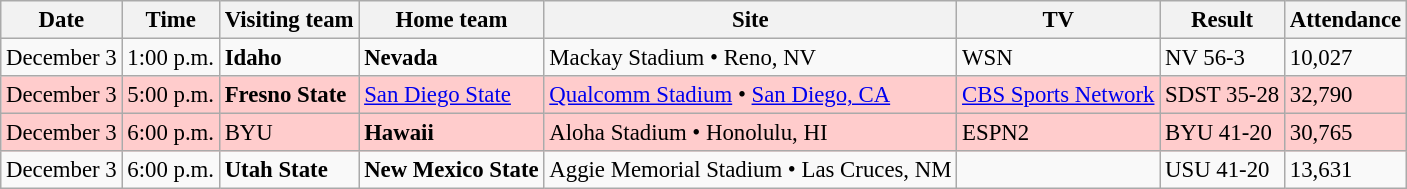<table class="wikitable" style="font-size:95%;">
<tr>
<th>Date</th>
<th>Time</th>
<th>Visiting team</th>
<th>Home team</th>
<th>Site</th>
<th>TV</th>
<th>Result</th>
<th>Attendance</th>
</tr>
<tr style=>
<td>December 3</td>
<td>1:00 p.m.</td>
<td><strong>Idaho</strong></td>
<td><strong>Nevada</strong></td>
<td>Mackay Stadium • Reno, NV</td>
<td>WSN</td>
<td>NV 56-3</td>
<td>10,027</td>
</tr>
<tr style="background:#fcc;">
<td>December 3</td>
<td>5:00 p.m.</td>
<td><strong>Fresno State</strong></td>
<td><a href='#'>San Diego State</a></td>
<td><a href='#'>Qualcomm Stadium</a> • <a href='#'>San Diego, CA</a></td>
<td><a href='#'>CBS Sports Network</a></td>
<td>SDST 35-28</td>
<td>32,790</td>
</tr>
<tr style="background:#fcc;">
<td>December 3</td>
<td>6:00 p.m.</td>
<td>BYU</td>
<td><strong>Hawaii</strong></td>
<td>Aloha Stadium • Honolulu, HI</td>
<td>ESPN2</td>
<td>BYU 41-20</td>
<td>30,765</td>
</tr>
<tr style=>
<td>December 3</td>
<td>6:00 p.m.</td>
<td><strong>Utah State</strong></td>
<td><strong>New Mexico State</strong></td>
<td>Aggie Memorial Stadium • Las Cruces, NM</td>
<td></td>
<td>USU 41-20</td>
<td>13,631</td>
</tr>
</table>
